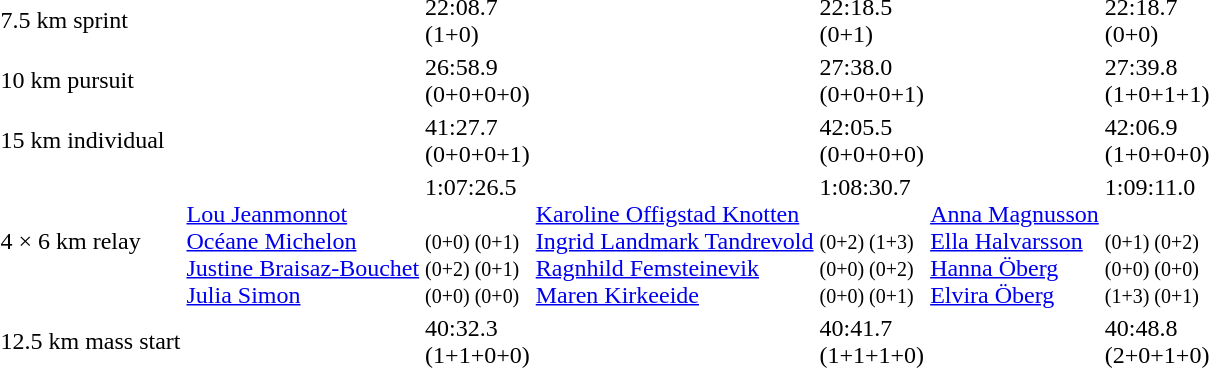<table>
<tr>
<td>7.5 km sprint<br></td>
<td></td>
<td>22:08.7<br>(1+0)</td>
<td></td>
<td>22:18.5<br>(0+1)</td>
<td></td>
<td>22:18.7<br>(0+0)</td>
</tr>
<tr>
<td>10 km pursuit<br></td>
<td></td>
<td>26:58.9<br>(0+0+0+0)</td>
<td></td>
<td>27:38.0<br>(0+0+0+1)</td>
<td></td>
<td>27:39.8<br>(1+0+1+1)</td>
</tr>
<tr>
<td>15 km individual<br></td>
<td></td>
<td>41:27.7<br>(0+0+0+1)</td>
<td></td>
<td>42:05.5<br>(0+0+0+0)</td>
<td></td>
<td>42:06.9<br>(1+0+0+0)</td>
</tr>
<tr>
<td>4 × 6 km relay<br></td>
<td><br><a href='#'>Lou Jeanmonnot</a><br><a href='#'>Océane Michelon</a><br><a href='#'>Justine Braisaz-Bouchet</a><br><a href='#'>Julia Simon</a></td>
<td>1:07:26.5<br><small><br>(0+0) (0+1)<br>(0+2) (0+1)<br>(0+0) (0+0)</small></td>
<td><br><a href='#'>Karoline Offigstad Knotten</a><br><a href='#'>Ingrid Landmark Tandrevold</a><br><a href='#'>Ragnhild Femsteinevik</a><br><a href='#'>Maren Kirkeeide</a></td>
<td>1:08:30.7<br><small><br>(0+2) (1+3)<br>(0+0) (0+2)<br>(0+0) (0+1)</small></td>
<td><br><a href='#'>Anna Magnusson</a><br><a href='#'>Ella Halvarsson</a><br><a href='#'>Hanna Öberg</a><br><a href='#'>Elvira Öberg</a></td>
<td>1:09:11.0<br><small><br>(0+1) (0+2)<br>(0+0) (0+0)<br>(1+3) (0+1)</small></td>
</tr>
<tr>
<td>12.5 km mass start<br></td>
<td></td>
<td>40:32.3<br>(1+1+0+0)</td>
<td></td>
<td>40:41.7<br>(1+1+1+0)</td>
<td></td>
<td>40:48.8<br>(2+0+1+0)</td>
</tr>
</table>
